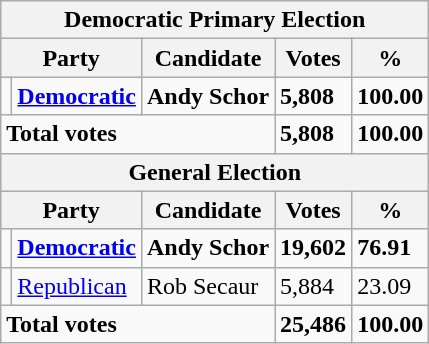<table class="wikitable">
<tr>
<th colspan="5"><strong>Democratic Primary Election</strong></th>
</tr>
<tr>
<th colspan="2">Party</th>
<th>Candidate</th>
<th>Votes</th>
<th>%</th>
</tr>
<tr>
<td></td>
<td><a href='#'><strong>Democratic</strong></a></td>
<td><strong>Andy Schor</strong></td>
<td><strong>5,808</strong></td>
<td><strong>100.00</strong></td>
</tr>
<tr>
<td colspan="3"><strong>Total votes</strong></td>
<td><strong>5,808</strong></td>
<td><strong>100.00</strong></td>
</tr>
<tr>
<th colspan="5"><strong>General Election</strong></th>
</tr>
<tr>
<th colspan="2">Party</th>
<th>Candidate</th>
<th>Votes</th>
<th>%</th>
</tr>
<tr>
<td></td>
<td><a href='#'><strong>Democratic</strong></a></td>
<td><strong>Andy Schor</strong></td>
<td><strong>19,602</strong></td>
<td><strong>76.91</strong></td>
</tr>
<tr>
<td></td>
<td><a href='#'>Republican</a></td>
<td>Rob Secaur</td>
<td>5,884</td>
<td>23.09</td>
</tr>
<tr>
<td colspan="3"><strong>Total votes</strong></td>
<td><strong>25,486</strong></td>
<td><strong>100.00</strong></td>
</tr>
</table>
